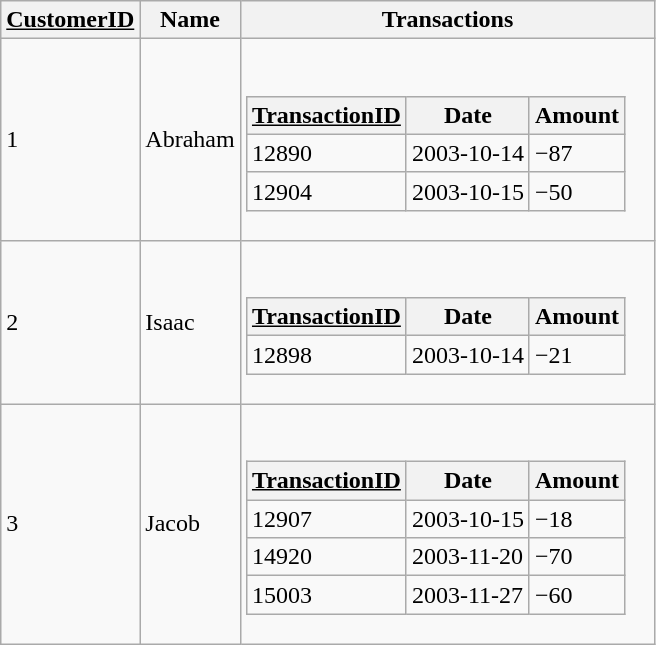<table class="wikitable col1right">
<tr>
<th><u>CustomerID</u></th>
<th>Name</th>
<th>Transactions</th>
</tr>
<tr>
<td>1</td>
<td>Abraham</td>
<td><br><table class="wikitable col1right col3right">
<tr>
<th><u>TransactionID</u></th>
<th>Date</th>
<th>Amount</th>
</tr>
<tr>
<td>12890</td>
<td>2003-10-14</td>
<td>−87</td>
</tr>
<tr>
<td>12904</td>
<td>2003-10-15</td>
<td>−50</td>
</tr>
</table>
</td>
</tr>
<tr>
<td>2</td>
<td>Isaac</td>
<td><br><table class="wikitable col1right col3right">
<tr>
<th><u>TransactionID</u></th>
<th>Date</th>
<th>Amount</th>
</tr>
<tr>
<td>12898</td>
<td>2003-10-14</td>
<td>−21</td>
</tr>
</table>
</td>
</tr>
<tr>
<td>3</td>
<td>Jacob</td>
<td><br><table class="wikitable col1right col3right">
<tr>
<th><u>TransactionID</u></th>
<th>Date</th>
<th>Amount</th>
</tr>
<tr>
<td>12907</td>
<td>2003-10-15</td>
<td>−18</td>
</tr>
<tr>
<td>14920</td>
<td>2003-11-20</td>
<td>−70</td>
</tr>
<tr>
<td>15003</td>
<td>2003-11-27</td>
<td>−60</td>
</tr>
</table>
</td>
</tr>
</table>
